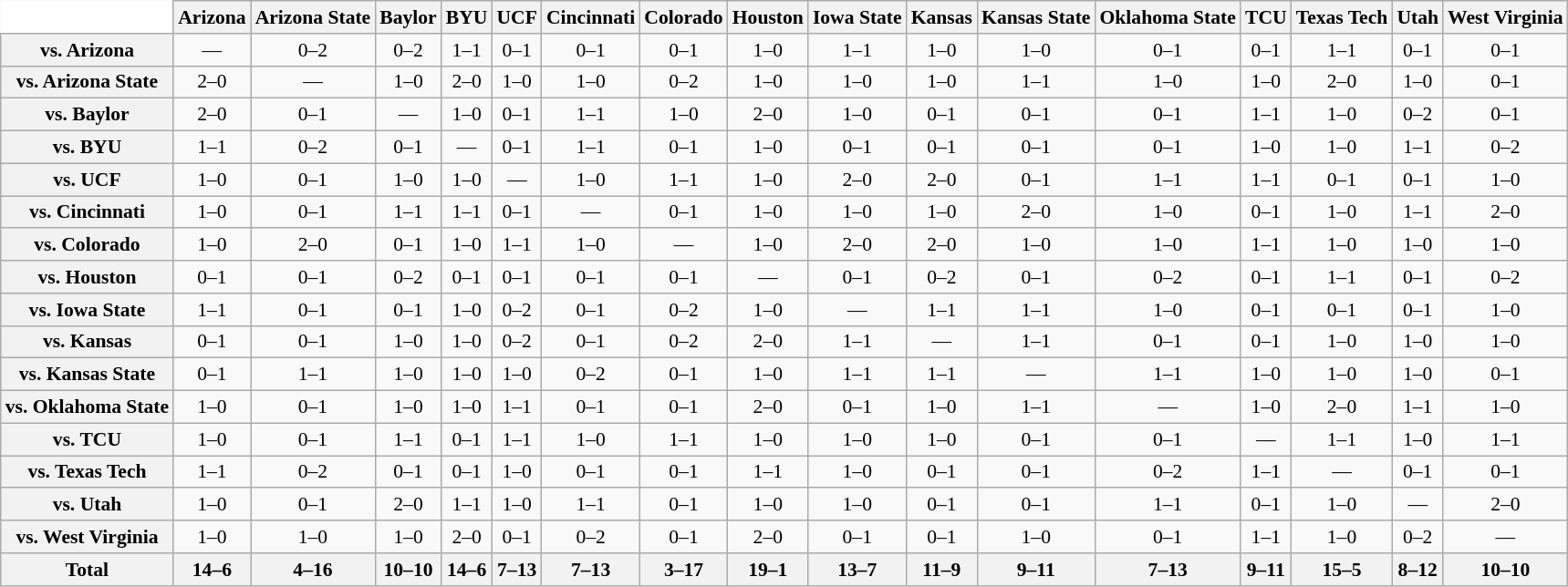<table class="wikitable" style="white-space:nowrap;font-size:90%;">
<tr>
<th colspan="1" style="background:white; border-top-style:hidden; border-left-style:hidden;" width="75"> </th>
<th><strong>Arizona</strong></th>
<th><strong>Arizona State</strong></th>
<th><strong>Baylor</strong></th>
<th><strong>BYU</strong></th>
<th><strong>UCF</strong></th>
<th><strong>Cincinnati</strong></th>
<th><strong>Colorado</strong></th>
<th><strong>Houston</strong></th>
<th><strong>Iowa State</strong></th>
<th><strong>Kansas</strong></th>
<th><strong>Kansas State</strong></th>
<th><strong>Oklahoma State</strong></th>
<th><strong>TCU</strong></th>
<th><strong>Texas Tech</strong></th>
<th><strong>Utah</strong></th>
<th><strong>West Virginia</strong></th>
</tr>
<tr style="text-align:center;">
<th>vs. Arizona</th>
<td>—</td>
<td>0–2</td>
<td>0–2</td>
<td>1–1</td>
<td>0–1</td>
<td>0–1</td>
<td>0–1</td>
<td>1–0</td>
<td>1–1</td>
<td>1–0</td>
<td>1–0</td>
<td>0–1</td>
<td>0–1</td>
<td>1–1</td>
<td>0–1</td>
<td>0–1</td>
</tr>
<tr style="text-align:center;">
<th>vs. Arizona State</th>
<td>2–0</td>
<td>—</td>
<td>1–0</td>
<td>2–0</td>
<td>1–0</td>
<td>1–0</td>
<td>0–2</td>
<td>1–0</td>
<td>1–0</td>
<td>1–0</td>
<td>1–1</td>
<td>1–0</td>
<td>1–0</td>
<td>2–0</td>
<td>1–0</td>
<td>0–1</td>
</tr>
<tr style="text-align:center;">
<th>vs. Baylor</th>
<td>2–0</td>
<td>0–1</td>
<td>—</td>
<td>1–0</td>
<td>0–1</td>
<td>1–1</td>
<td>1–0</td>
<td>2–0</td>
<td>1–0</td>
<td>0–1</td>
<td>0–1</td>
<td>0–1</td>
<td>1–1</td>
<td>1–0</td>
<td>0–2</td>
<td>0–1</td>
</tr>
<tr style="text-align:center;">
<th>vs. BYU</th>
<td>1–1</td>
<td>0–2</td>
<td>0–1</td>
<td>—</td>
<td>0–1</td>
<td>1–1</td>
<td>0–1</td>
<td>1–0</td>
<td>0–1</td>
<td>0–1</td>
<td>0–1</td>
<td>0–1</td>
<td>1–0</td>
<td>1–0</td>
<td>1–1</td>
<td>0–2</td>
</tr>
<tr style="text-align:center;">
<th>vs. UCF</th>
<td>1–0</td>
<td>0–1</td>
<td>1–0</td>
<td>1–0</td>
<td>—</td>
<td>1–0</td>
<td>1–1</td>
<td>1–0</td>
<td>2–0</td>
<td>2–0</td>
<td>0–1</td>
<td>1–1</td>
<td>1–1</td>
<td>0–1</td>
<td>0–1</td>
<td>1–0</td>
</tr>
<tr style="text-align:center;">
<th>vs. Cincinnati</th>
<td>1–0</td>
<td>0–1</td>
<td>1–1</td>
<td>1–1</td>
<td>0–1</td>
<td>—</td>
<td>0–1</td>
<td>1–0</td>
<td>1–0</td>
<td>1–0</td>
<td>2–0</td>
<td>1–0</td>
<td>0–1</td>
<td>1–0</td>
<td>1–1</td>
<td>2–0</td>
</tr>
<tr style="text-align:center;">
<th>vs. Colorado</th>
<td>1–0</td>
<td>2–0</td>
<td>0–1</td>
<td>1–0</td>
<td>1–1</td>
<td>1–0</td>
<td>—</td>
<td>1–0</td>
<td>2–0</td>
<td>2–0</td>
<td>1–0</td>
<td>1–0</td>
<td>1–1</td>
<td>1–0</td>
<td>1–0</td>
<td>1–0</td>
</tr>
<tr style="text-align:center;">
<th>vs. Houston</th>
<td>0–1</td>
<td>0–1</td>
<td>0–2</td>
<td>0–1</td>
<td>0–1</td>
<td>0–1</td>
<td>0–1</td>
<td>—</td>
<td>0–1</td>
<td>0–2</td>
<td>0–1</td>
<td>0–2</td>
<td>0–1</td>
<td>1–1</td>
<td>0–1</td>
<td>0–2</td>
</tr>
<tr style="text-align:center;">
<th>vs. Iowa State</th>
<td>1–1</td>
<td>0–1</td>
<td>0–1</td>
<td>1–0</td>
<td>0–2</td>
<td>0–1</td>
<td>0–2</td>
<td>1–0</td>
<td>—</td>
<td>1–1</td>
<td>1–1</td>
<td>1–0</td>
<td>0–1</td>
<td>0–1</td>
<td>0–1</td>
<td>1–0</td>
</tr>
<tr style="text-align:center;">
<th>vs. Kansas</th>
<td>0–1</td>
<td>0–1</td>
<td>1–0</td>
<td>1–0</td>
<td>0–2</td>
<td>0–1</td>
<td>0–2</td>
<td>2–0</td>
<td>1–1</td>
<td>—</td>
<td>1–1</td>
<td>0–1</td>
<td>0–1</td>
<td>1–0</td>
<td>1–0</td>
<td>1–0</td>
</tr>
<tr style="text-align:center;">
<th>vs. Kansas State</th>
<td>0–1</td>
<td>1–1</td>
<td>1–0</td>
<td>1–0</td>
<td>1–0</td>
<td>0–2</td>
<td>0–1</td>
<td>1–0</td>
<td>1–1</td>
<td>1–1</td>
<td>—</td>
<td>1–1</td>
<td>1–0</td>
<td>1–0</td>
<td>1–0</td>
<td>0–1</td>
</tr>
<tr style="text-align:center;">
<th>vs. Oklahoma State</th>
<td>1–0</td>
<td>0–1</td>
<td>1–0</td>
<td>1–0</td>
<td>1–1</td>
<td>0–1</td>
<td>0–1</td>
<td>2–0</td>
<td>0–1</td>
<td>1–0</td>
<td>1–1</td>
<td>—</td>
<td>1–0</td>
<td>2–0</td>
<td>1–1</td>
<td>1–0</td>
</tr>
<tr style="text-align:center;">
<th>vs. TCU</th>
<td>1–0</td>
<td>0–1</td>
<td>1–1</td>
<td>0–1</td>
<td>1–1</td>
<td>1–0</td>
<td>1–1</td>
<td>1–0</td>
<td>1–0</td>
<td>1–0</td>
<td>0–1</td>
<td>0–1</td>
<td>—</td>
<td>1–1</td>
<td>1–0</td>
<td>1–1</td>
</tr>
<tr style="text-align:center;">
<th>vs. Texas Tech</th>
<td>1–1</td>
<td>0–2</td>
<td>0–1</td>
<td>0–1</td>
<td>1–0</td>
<td>0–1</td>
<td>0–1</td>
<td>1–1</td>
<td>1–0</td>
<td>0–1</td>
<td>0–1</td>
<td>0–2</td>
<td>1–1</td>
<td>—</td>
<td>0–1</td>
<td>0–1</td>
</tr>
<tr style="text-align:center;">
<th>vs. Utah</th>
<td>1–0</td>
<td>0–1</td>
<td>2–0</td>
<td>1–1</td>
<td>1–0</td>
<td>1–1</td>
<td>0–1</td>
<td>1–0</td>
<td>1–0</td>
<td>0–1</td>
<td>0–1</td>
<td>1–1</td>
<td>0–1</td>
<td>1–0</td>
<td>—</td>
<td>2–0</td>
</tr>
<tr style="text-align:center;">
<th>vs. West Virginia</th>
<td>1–0</td>
<td>1–0</td>
<td>1–0</td>
<td>2–0</td>
<td>0–1</td>
<td>0–2</td>
<td>0–1</td>
<td>2–0</td>
<td>0–1</td>
<td>0–1</td>
<td>1–0</td>
<td>0–1</td>
<td>1–1</td>
<td>1–0</td>
<td>0–2</td>
<td>—<br></td>
</tr>
<tr style="text-align:center;">
<th>Total</th>
<th>14–6</th>
<th>4–16</th>
<th>10–10</th>
<th>14–6</th>
<th>7–13</th>
<th>7–13</th>
<th>3–17</th>
<th>19–1</th>
<th>13–7</th>
<th>11–9</th>
<th>9–11</th>
<th>7–13</th>
<th>9–11</th>
<th>15–5</th>
<th>8–12</th>
<th>10–10</th>
</tr>
</table>
